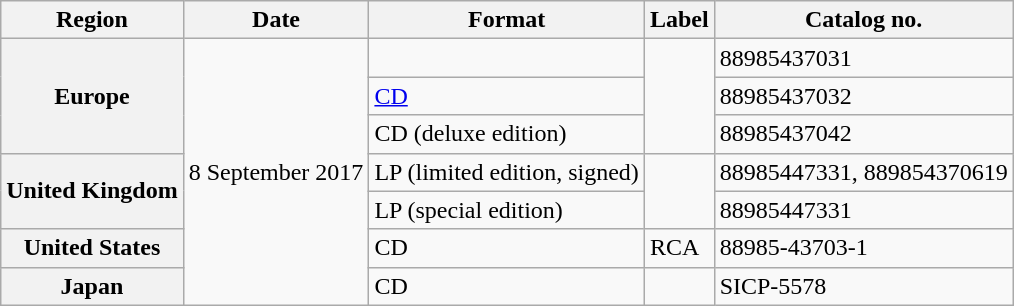<table class="wikitable plainrowheaders">
<tr>
<th scope="col">Region</th>
<th scope="col">Date</th>
<th scope="col">Format</th>
<th scope="col">Label</th>
<th scope="col">Catalog no.</th>
</tr>
<tr>
<th rowspan="3" scope="row">Europe</th>
<td rowspan="8">8 September 2017</td>
<td></td>
<td rowspan="3"></td>
<td>88985437031</td>
</tr>
<tr>
<td><a href='#'>CD</a></td>
<td>88985437032</td>
</tr>
<tr>
<td>CD (deluxe edition)</td>
<td>88985437042</td>
</tr>
<tr>
<th scope="row" rowspan="2">United Kingdom</th>
<td>LP (limited edition, signed)</td>
<td rowspan="2"></td>
<td>88985447331, 889854370619</td>
</tr>
<tr>
<td>LP (special edition)</td>
<td>88985447331</td>
</tr>
<tr>
<th scope="row">United States</th>
<td>CD</td>
<td>RCA</td>
<td>88985-43703-1</td>
</tr>
<tr>
<th scope="row">Japan</th>
<td>CD</td>
<td></td>
<td>SICP-5578</td>
</tr>
</table>
